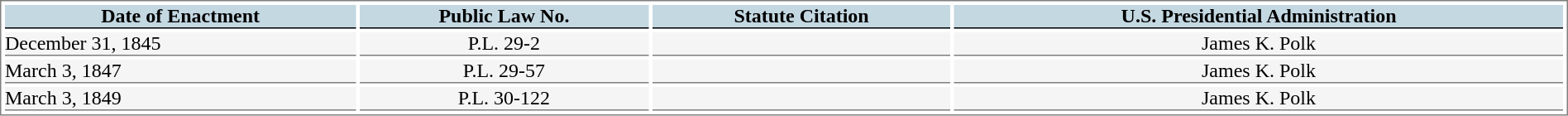<table style="border:1px solid gray; align:left; width:100%" cellspacing=3 cellpadding=0>
<tr style="font-weight:bold; text-align:center; background:#c4d8e2; color:black;">
<th style=" border-bottom:1.5px solid black">Date of Enactment</th>
<th style=" border-bottom:1.5px solid black">Public Law No.</th>
<th style=" border-bottom:1.5px solid black">Statute Citation</th>
<th style=" border-bottom:1.5px solid black">U.S. Presidential Administration</th>
</tr>
<tr>
<td style="border-bottom:1px solid gray; background:#F5F5F5;">December 31, 1845</td>
<td style="border-bottom:1px solid gray; background:#F5F5F5; text-align:center;">P.L. 29-2</td>
<td style="border-bottom:1px solid gray; background:#F5F5F5; text-align:center;"></td>
<td style="border-bottom:1px solid gray; background:#F5F5F5; text-align:center;">James K. Polk</td>
</tr>
<tr>
<td style="border-bottom:1px solid gray; background:#F5F5F5;">March 3, 1847</td>
<td style="border-bottom:1px solid gray; background:#F5F5F5; text-align:center;">P.L. 29-57</td>
<td style="border-bottom:1px solid gray; background:#F5F5F5; text-align:center;"></td>
<td style="border-bottom:1px solid gray; background:#F5F5F5; text-align:center;">James K. Polk</td>
</tr>
<tr>
<td style="border-bottom:1px solid gray; background:#F5F5F5;">March 3, 1849</td>
<td style="border-bottom:1px solid gray; background:#F5F5F5; text-align:center;">P.L. 30-122</td>
<td style="border-bottom:1px solid gray; background:#F5F5F5; text-align:center;"></td>
<td style="border-bottom:1px solid gray; background:#F5F5F5; text-align:center;">James K. Polk</td>
</tr>
</table>
